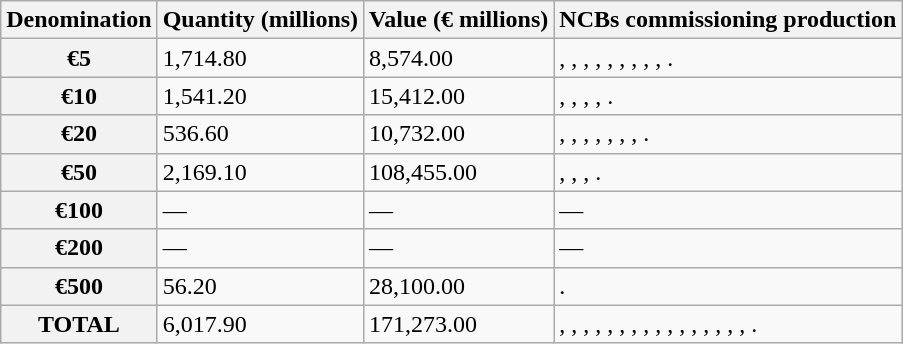<table border="1" class="wikitable">
<tr>
<th>Denomination</th>
<th>Quantity (millions)</th>
<th>Value (€ millions)</th>
<th>NCBs commissioning production</th>
</tr>
<tr>
<th>€5</th>
<td>1,714.80</td>
<td>8,574.00</td>
<td>, , , , ,  , , , , .</td>
</tr>
<tr>
<th>€10</th>
<td>1,541.20</td>
<td>15,412.00</td>
<td>, , , , .</td>
</tr>
<tr>
<th>€20</th>
<td>536.60</td>
<td>10,732.00</td>
<td>, , , , , , , .</td>
</tr>
<tr>
<th>€50</th>
<td>2,169.10</td>
<td>108,455.00</td>
<td>, , , .</td>
</tr>
<tr>
<th>€100</th>
<td>—</td>
<td>—</td>
<td>—</td>
</tr>
<tr>
<th>€200</th>
<td>—</td>
<td>—</td>
<td>—</td>
</tr>
<tr>
<th>€500</th>
<td>56.20</td>
<td>28,100.00</td>
<td>.</td>
</tr>
<tr>
<th>TOTAL</th>
<td>6,017.90</td>
<td>171,273.00</td>
<td>, , , , , , , , , , , , , , , , .</td>
</tr>
</table>
